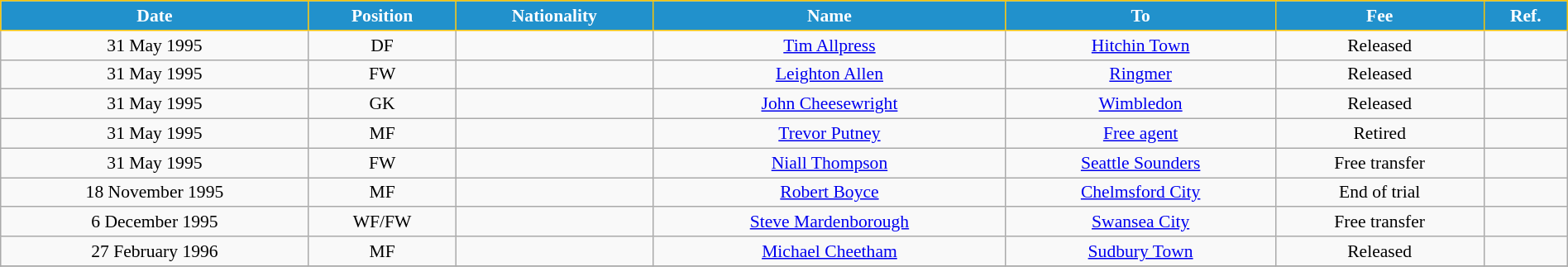<table class="wikitable" style="text-align:center; font-size:90%; width:100%;">
<tr>
<th style="background:#2191CC; color:white; border:1px solid #F7C408; text-align:center;">Date</th>
<th style="background:#2191CC; color:white; border:1px solid #F7C408; text-align:center;">Position</th>
<th style="background:#2191CC; color:white; border:1px solid #F7C408; text-align:center;">Nationality</th>
<th style="background:#2191CC; color:white; border:1px solid #F7C408; text-align:center;">Name</th>
<th style="background:#2191CC; color:white; border:1px solid #F7C408; text-align:center;">To</th>
<th style="background:#2191CC; color:white; border:1px solid #F7C408; text-align:center;">Fee</th>
<th style="background:#2191CC; color:white; border:1px solid #F7C408; text-align:center;">Ref.</th>
</tr>
<tr>
<td>31 May 1995</td>
<td>DF</td>
<td></td>
<td><a href='#'>Tim Allpress</a></td>
<td> <a href='#'>Hitchin Town</a></td>
<td>Released</td>
<td></td>
</tr>
<tr>
<td>31 May 1995</td>
<td>FW</td>
<td></td>
<td><a href='#'>Leighton Allen</a></td>
<td> <a href='#'>Ringmer</a></td>
<td>Released</td>
<td></td>
</tr>
<tr>
<td>31 May 1995</td>
<td>GK</td>
<td></td>
<td><a href='#'>John Cheesewright</a></td>
<td> <a href='#'>Wimbledon</a></td>
<td>Released</td>
<td></td>
</tr>
<tr>
<td>31 May 1995</td>
<td>MF</td>
<td></td>
<td><a href='#'>Trevor Putney</a></td>
<td><a href='#'>Free agent</a></td>
<td>Retired</td>
<td></td>
</tr>
<tr>
<td>31 May 1995</td>
<td>FW</td>
<td></td>
<td><a href='#'>Niall Thompson</a></td>
<td> <a href='#'>Seattle Sounders</a></td>
<td>Free transfer</td>
<td></td>
</tr>
<tr>
<td>18 November 1995</td>
<td>MF</td>
<td></td>
<td><a href='#'>Robert Boyce</a></td>
<td> <a href='#'>Chelmsford City</a></td>
<td>End of trial</td>
<td></td>
</tr>
<tr>
<td>6 December 1995</td>
<td>WF/FW</td>
<td></td>
<td><a href='#'>Steve Mardenborough</a></td>
<td> <a href='#'>Swansea City</a></td>
<td>Free transfer</td>
<td></td>
</tr>
<tr>
<td>27 February 1996</td>
<td>MF</td>
<td></td>
<td><a href='#'>Michael Cheetham</a></td>
<td> <a href='#'>Sudbury Town</a></td>
<td>Released</td>
<td></td>
</tr>
<tr>
</tr>
</table>
